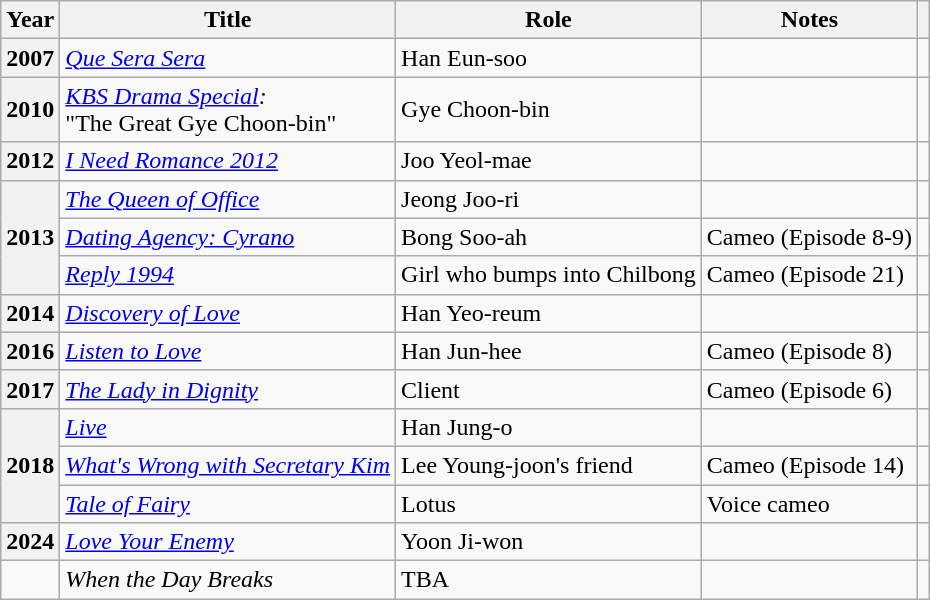<table class="wikitable plainrowheaders sortable">
<tr>
<th scope="col">Year</th>
<th scope="col">Title</th>
<th scope="col">Role</th>
<th scope="col" class="unsortable">Notes</th>
<th scope="col" class="unsortable"></th>
</tr>
<tr>
<th scope="row">2007</th>
<td><em><a href='#'>Que Sera Sera</a></em></td>
<td>Han Eun-soo</td>
<td></td>
<td style="text-align:center"></td>
</tr>
<tr>
<th scope="row">2010</th>
<td><em><a href='#'>KBS Drama Special</a>:</em><br>"The Great Gye Choon-bin"</td>
<td>Gye Choon-bin</td>
<td></td>
<td style="text-align:center"></td>
</tr>
<tr>
<th scope="row">2012</th>
<td><em><a href='#'>I Need Romance 2012</a></em></td>
<td>Joo Yeol-mae</td>
<td></td>
<td style="text-align:center"></td>
</tr>
<tr>
<th scope="row" rowspan=3>2013</th>
<td><em><a href='#'>The Queen of Office</a></em></td>
<td>Jeong Joo-ri</td>
<td></td>
<td style="text-align:center"></td>
</tr>
<tr>
<td><em><a href='#'>Dating Agency: Cyrano</a></em></td>
<td>Bong Soo-ah</td>
<td>Cameo (Episode 8-9)</td>
<td style="text-align:center"></td>
</tr>
<tr>
<td><em><a href='#'>Reply 1994</a></em></td>
<td>Girl who bumps into Chilbong</td>
<td>Cameo (Episode 21)</td>
<td style="text-align:center"></td>
</tr>
<tr>
<th scope="row">2014</th>
<td><em><a href='#'>Discovery of Love</a></em></td>
<td>Han Yeo-reum</td>
<td></td>
<td style="text-align:center"></td>
</tr>
<tr>
<th scope="row">2016</th>
<td><em><a href='#'>Listen to Love</a></em></td>
<td>Han Jun-hee</td>
<td>Cameo (Episode 8)</td>
<td style="text-align:center"></td>
</tr>
<tr>
<th scope="row">2017</th>
<td><em><a href='#'>The Lady in Dignity</a></em></td>
<td>Client</td>
<td>Cameo (Episode 6)</td>
<td style="text-align:center"></td>
</tr>
<tr>
<th scope="row" rowspan=3>2018</th>
<td><em><a href='#'>Live</a></em></td>
<td>Han Jung-o</td>
<td></td>
<td style="text-align:center"></td>
</tr>
<tr>
<td><em><a href='#'>What's Wrong with Secretary Kim</a></em></td>
<td>Lee Young-joon's friend</td>
<td>Cameo (Episode 14)</td>
<td style="text-align:center"></td>
</tr>
<tr>
<td><em><a href='#'>Tale of Fairy</a></em></td>
<td>Lotus</td>
<td>Voice cameo</td>
<td style="text-align:center"></td>
</tr>
<tr>
<th scope="row">2024</th>
<td><em><a href='#'>Love Your Enemy</a></em></td>
<td>Yoon Ji-won</td>
<td></td>
<td style="text-align:center"></td>
</tr>
<tr>
<td></td>
<td><em>When the Day Breaks</em></td>
<td>TBA</td>
<td></td>
<td style="text-align:center"></td>
</tr>
</table>
